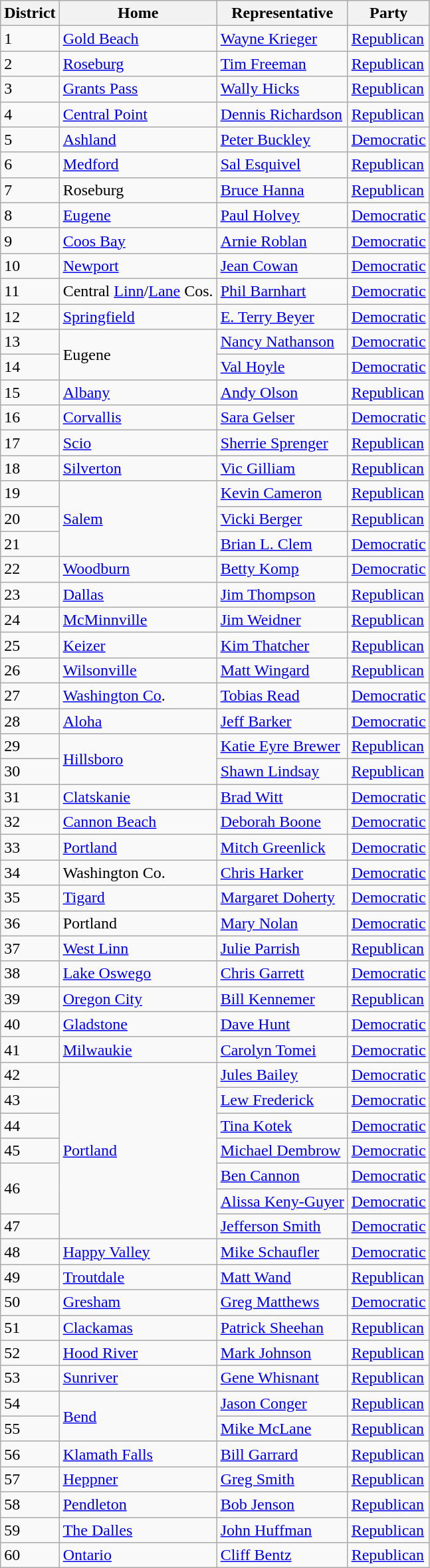<table class="wikitable">
<tr>
<th>District</th>
<th>Home</th>
<th>Representative</th>
<th>Party</th>
</tr>
<tr }>
<td>1</td>
<td><a href='#'>Gold Beach</a></td>
<td><a href='#'>Wayne Krieger</a></td>
<td><a href='#'>Republican</a></td>
</tr>
<tr>
<td>2</td>
<td><a href='#'>Roseburg</a></td>
<td><a href='#'>Tim Freeman</a></td>
<td><a href='#'>Republican</a></td>
</tr>
<tr>
<td>3</td>
<td><a href='#'>Grants Pass</a></td>
<td><a href='#'>Wally Hicks</a></td>
<td><a href='#'>Republican</a></td>
</tr>
<tr>
<td>4</td>
<td><a href='#'>Central Point</a></td>
<td><a href='#'>Dennis Richardson</a></td>
<td><a href='#'>Republican</a></td>
</tr>
<tr>
<td>5</td>
<td><a href='#'>Ashland</a></td>
<td><a href='#'>Peter Buckley</a></td>
<td><a href='#'>Democratic</a></td>
</tr>
<tr>
<td>6</td>
<td><a href='#'>Medford</a></td>
<td><a href='#'>Sal Esquivel</a></td>
<td><a href='#'>Republican</a></td>
</tr>
<tr>
<td>7</td>
<td>Roseburg</td>
<td><a href='#'>Bruce Hanna</a></td>
<td><a href='#'>Republican</a></td>
</tr>
<tr>
<td>8</td>
<td><a href='#'>Eugene</a></td>
<td><a href='#'>Paul Holvey</a></td>
<td><a href='#'>Democratic</a></td>
</tr>
<tr>
<td>9</td>
<td><a href='#'>Coos Bay</a></td>
<td><a href='#'>Arnie Roblan</a></td>
<td><a href='#'>Democratic</a></td>
</tr>
<tr>
<td>10</td>
<td><a href='#'>Newport</a></td>
<td><a href='#'>Jean Cowan</a></td>
<td><a href='#'>Democratic</a></td>
</tr>
<tr>
<td>11</td>
<td>Central <a href='#'>Linn</a>/<a href='#'>Lane</a> Cos.</td>
<td><a href='#'>Phil Barnhart</a></td>
<td><a href='#'>Democratic</a></td>
</tr>
<tr>
<td>12</td>
<td><a href='#'>Springfield</a></td>
<td><a href='#'>E. Terry Beyer</a></td>
<td><a href='#'>Democratic</a></td>
</tr>
<tr>
<td>13</td>
<td rowspan="2">Eugene</td>
<td><a href='#'>Nancy Nathanson</a></td>
<td><a href='#'>Democratic</a></td>
</tr>
<tr>
<td>14</td>
<td><a href='#'>Val Hoyle</a></td>
<td><a href='#'>Democratic</a></td>
</tr>
<tr>
<td>15</td>
<td><a href='#'>Albany</a></td>
<td><a href='#'>Andy Olson</a></td>
<td><a href='#'>Republican</a></td>
</tr>
<tr>
<td>16</td>
<td><a href='#'>Corvallis</a></td>
<td><a href='#'>Sara Gelser</a></td>
<td><a href='#'>Democratic</a></td>
</tr>
<tr>
<td>17</td>
<td><a href='#'>Scio</a></td>
<td><a href='#'>Sherrie Sprenger</a></td>
<td><a href='#'>Republican</a></td>
</tr>
<tr>
<td>18</td>
<td><a href='#'>Silverton</a></td>
<td><a href='#'>Vic Gilliam</a></td>
<td><a href='#'>Republican</a></td>
</tr>
<tr>
<td>19</td>
<td rowspan="3"><a href='#'>Salem</a></td>
<td><a href='#'>Kevin Cameron</a></td>
<td><a href='#'>Republican</a></td>
</tr>
<tr>
<td>20</td>
<td><a href='#'>Vicki Berger</a></td>
<td><a href='#'>Republican</a></td>
</tr>
<tr>
<td>21</td>
<td><a href='#'>Brian L. Clem</a></td>
<td><a href='#'>Democratic</a></td>
</tr>
<tr>
<td>22</td>
<td><a href='#'>Woodburn</a></td>
<td><a href='#'>Betty Komp</a></td>
<td><a href='#'>Democratic</a></td>
</tr>
<tr>
<td>23</td>
<td><a href='#'>Dallas</a></td>
<td><a href='#'>Jim Thompson</a></td>
<td><a href='#'>Republican</a></td>
</tr>
<tr>
<td>24</td>
<td><a href='#'>McMinnville</a></td>
<td><a href='#'>Jim Weidner</a></td>
<td><a href='#'>Republican</a></td>
</tr>
<tr>
<td>25</td>
<td><a href='#'>Keizer</a></td>
<td><a href='#'>Kim Thatcher</a></td>
<td><a href='#'>Republican</a></td>
</tr>
<tr>
<td>26</td>
<td><a href='#'>Wilsonville</a></td>
<td><a href='#'>Matt Wingard</a></td>
<td><a href='#'>Republican</a></td>
</tr>
<tr>
<td>27</td>
<td><a href='#'>Washington Co</a>.</td>
<td><a href='#'>Tobias Read</a></td>
<td><a href='#'>Democratic</a></td>
</tr>
<tr>
<td>28</td>
<td><a href='#'>Aloha</a></td>
<td><a href='#'>Jeff Barker</a></td>
<td><a href='#'>Democratic</a></td>
</tr>
<tr>
<td>29</td>
<td rowspan="2"><a href='#'>Hillsboro</a></td>
<td><a href='#'>Katie Eyre Brewer</a></td>
<td><a href='#'>Republican</a></td>
</tr>
<tr>
<td>30</td>
<td><a href='#'>Shawn Lindsay</a></td>
<td><a href='#'>Republican</a></td>
</tr>
<tr>
<td>31</td>
<td><a href='#'>Clatskanie</a></td>
<td><a href='#'>Brad Witt</a></td>
<td><a href='#'>Democratic</a></td>
</tr>
<tr>
<td>32</td>
<td><a href='#'>Cannon Beach</a></td>
<td><a href='#'>Deborah Boone</a></td>
<td><a href='#'>Democratic</a></td>
</tr>
<tr>
<td>33</td>
<td><a href='#'>Portland</a></td>
<td><a href='#'>Mitch Greenlick</a></td>
<td><a href='#'>Democratic</a></td>
</tr>
<tr>
<td>34</td>
<td>Washington Co.</td>
<td><a href='#'>Chris Harker</a></td>
<td><a href='#'>Democratic</a></td>
</tr>
<tr>
<td>35</td>
<td><a href='#'>Tigard</a></td>
<td><a href='#'>Margaret Doherty</a></td>
<td><a href='#'>Democratic</a></td>
</tr>
<tr>
<td>36</td>
<td>Portland</td>
<td><a href='#'>Mary Nolan</a></td>
<td><a href='#'>Democratic</a></td>
</tr>
<tr>
<td>37</td>
<td><a href='#'>West Linn</a></td>
<td><a href='#'>Julie Parrish</a></td>
<td><a href='#'>Republican</a></td>
</tr>
<tr>
<td>38</td>
<td><a href='#'>Lake Oswego</a></td>
<td><a href='#'>Chris Garrett</a></td>
<td><a href='#'>Democratic</a></td>
</tr>
<tr>
<td>39</td>
<td><a href='#'>Oregon City</a></td>
<td><a href='#'>Bill Kennemer</a></td>
<td><a href='#'>Republican</a></td>
</tr>
<tr>
<td>40</td>
<td><a href='#'>Gladstone</a></td>
<td><a href='#'>Dave Hunt</a></td>
<td><a href='#'>Democratic</a></td>
</tr>
<tr>
<td>41</td>
<td><a href='#'>Milwaukie</a></td>
<td><a href='#'>Carolyn Tomei</a></td>
<td><a href='#'>Democratic</a></td>
</tr>
<tr>
<td>42</td>
<td rowspan="7"><a href='#'>Portland</a></td>
<td><a href='#'>Jules Bailey</a></td>
<td><a href='#'>Democratic</a></td>
</tr>
<tr>
<td>43</td>
<td><a href='#'>Lew Frederick</a></td>
<td><a href='#'>Democratic</a></td>
</tr>
<tr>
<td>44</td>
<td><a href='#'>Tina Kotek</a></td>
<td><a href='#'>Democratic</a></td>
</tr>
<tr>
<td>45</td>
<td><a href='#'>Michael Dembrow</a></td>
<td><a href='#'>Democratic</a></td>
</tr>
<tr>
<td rowspan=2>46</td>
<td><a href='#'>Ben Cannon</a></td>
<td><a href='#'>Democratic</a></td>
</tr>
<tr>
<td><a href='#'>Alissa Keny-Guyer</a></td>
<td><a href='#'>Democratic</a></td>
</tr>
<tr>
<td>47</td>
<td><a href='#'>Jefferson Smith</a></td>
<td><a href='#'>Democratic</a></td>
</tr>
<tr>
<td>48</td>
<td><a href='#'>Happy Valley</a></td>
<td><a href='#'>Mike Schaufler</a></td>
<td><a href='#'>Democratic</a></td>
</tr>
<tr>
<td>49</td>
<td><a href='#'>Troutdale</a></td>
<td><a href='#'>Matt Wand</a></td>
<td><a href='#'>Republican</a></td>
</tr>
<tr>
<td>50</td>
<td><a href='#'>Gresham</a></td>
<td><a href='#'>Greg Matthews</a></td>
<td><a href='#'>Democratic</a></td>
</tr>
<tr>
<td>51</td>
<td><a href='#'>Clackamas</a></td>
<td><a href='#'>Patrick Sheehan</a></td>
<td><a href='#'>Republican</a></td>
</tr>
<tr>
<td>52</td>
<td><a href='#'>Hood River</a></td>
<td><a href='#'>Mark Johnson</a></td>
<td><a href='#'>Republican</a></td>
</tr>
<tr>
<td>53</td>
<td><a href='#'>Sunriver</a></td>
<td><a href='#'>Gene Whisnant</a></td>
<td><a href='#'>Republican</a></td>
</tr>
<tr>
<td>54</td>
<td rowspan="2"><a href='#'>Bend</a></td>
<td><a href='#'>Jason Conger</a></td>
<td><a href='#'>Republican</a></td>
</tr>
<tr>
<td>55</td>
<td><a href='#'>Mike McLane</a></td>
<td><a href='#'>Republican</a></td>
</tr>
<tr>
<td>56</td>
<td><a href='#'>Klamath Falls</a></td>
<td><a href='#'>Bill Garrard</a></td>
<td><a href='#'>Republican</a></td>
</tr>
<tr>
<td>57</td>
<td><a href='#'>Heppner</a></td>
<td><a href='#'>Greg Smith</a></td>
<td><a href='#'>Republican</a></td>
</tr>
<tr>
<td>58</td>
<td><a href='#'>Pendleton</a></td>
<td><a href='#'>Bob Jenson</a></td>
<td><a href='#'>Republican</a></td>
</tr>
<tr>
<td>59</td>
<td><a href='#'>The Dalles</a></td>
<td><a href='#'>John Huffman</a></td>
<td><a href='#'>Republican</a></td>
</tr>
<tr>
<td>60</td>
<td><a href='#'>Ontario</a></td>
<td><a href='#'>Cliff Bentz</a></td>
<td><a href='#'>Republican</a></td>
</tr>
</table>
